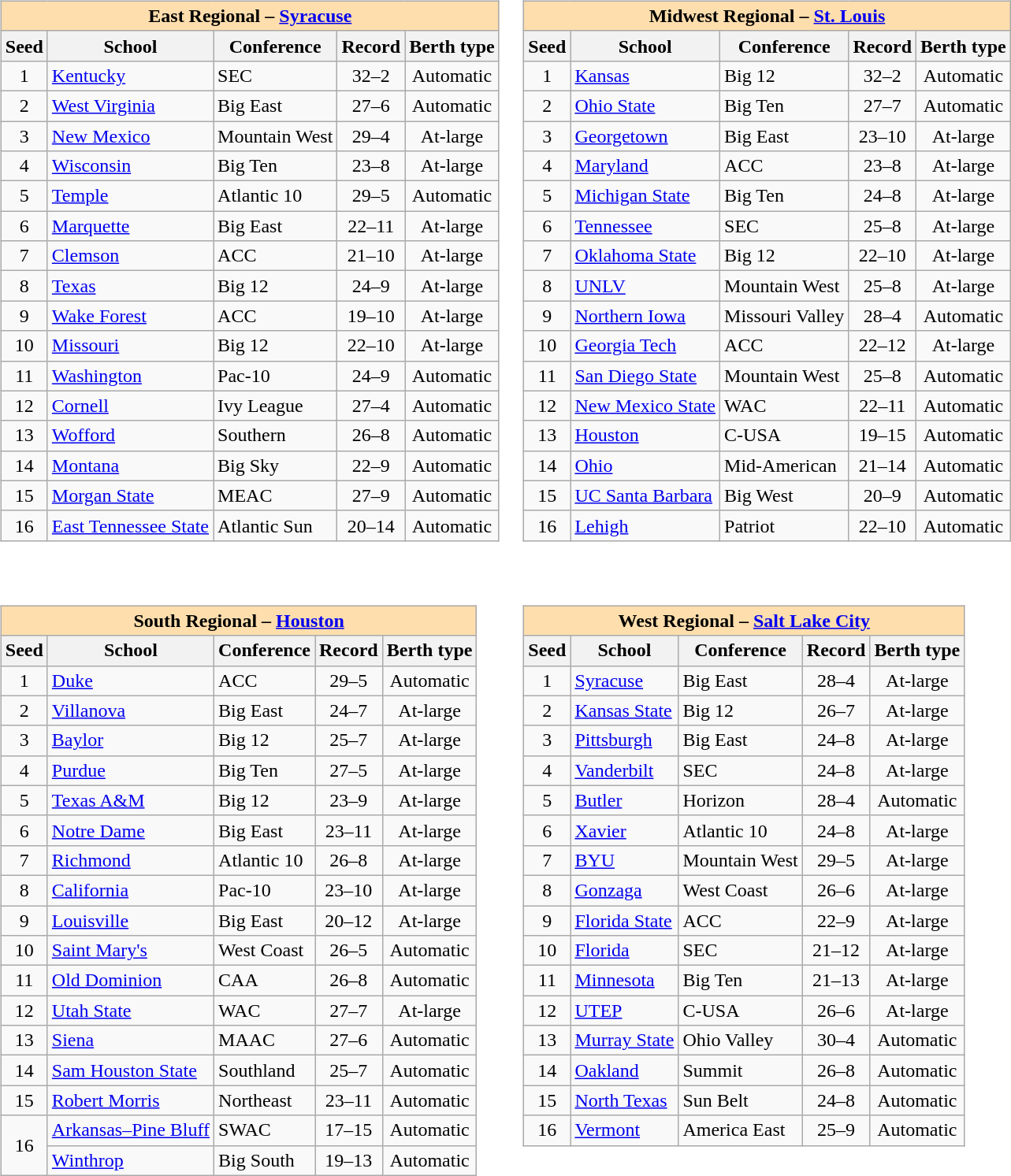<table>
<tr>
<td valign=top><br><table class="wikitable">
<tr>
<th colspan="5" style="background:#ffdead;">East Regional – <a href='#'>Syracuse</a></th>
</tr>
<tr>
<th>Seed</th>
<th>School</th>
<th>Conference</th>
<th>Record</th>
<th>Berth type</th>
</tr>
<tr>
<td align=center>1</td>
<td><a href='#'>Kentucky</a></td>
<td>SEC</td>
<td align=center>32–2</td>
<td align=center>Automatic</td>
</tr>
<tr>
<td align=center>2</td>
<td><a href='#'>West Virginia</a></td>
<td>Big East</td>
<td align=center>27–6</td>
<td align=center>Automatic</td>
</tr>
<tr>
<td align=center>3</td>
<td><a href='#'>New Mexico</a></td>
<td>Mountain West</td>
<td align=center>29–4</td>
<td align=center>At-large</td>
</tr>
<tr>
<td align=center>4</td>
<td><a href='#'>Wisconsin</a></td>
<td>Big Ten</td>
<td align=center>23–8</td>
<td align=center>At-large</td>
</tr>
<tr>
<td align=center>5</td>
<td><a href='#'>Temple</a></td>
<td>Atlantic 10</td>
<td align=center>29–5</td>
<td align=center>Automatic</td>
</tr>
<tr>
<td align=center>6</td>
<td><a href='#'>Marquette</a></td>
<td>Big East</td>
<td align=center>22–11</td>
<td align=center>At-large</td>
</tr>
<tr>
<td align=center>7</td>
<td><a href='#'>Clemson</a></td>
<td>ACC</td>
<td align=center>21–10</td>
<td align=center>At-large</td>
</tr>
<tr>
<td align=center>8</td>
<td><a href='#'>Texas</a></td>
<td>Big 12</td>
<td align=center>24–9</td>
<td align=center>At-large</td>
</tr>
<tr>
<td align=center>9</td>
<td><a href='#'>Wake Forest</a></td>
<td>ACC</td>
<td align=center>19–10</td>
<td align=center>At-large</td>
</tr>
<tr>
<td align=center>10</td>
<td><a href='#'>Missouri</a></td>
<td>Big 12</td>
<td align=center>22–10</td>
<td align=center>At-large</td>
</tr>
<tr>
<td align=center>11</td>
<td><a href='#'>Washington</a></td>
<td>Pac-10</td>
<td align=center>24–9</td>
<td align=center>Automatic</td>
</tr>
<tr>
<td align=center>12</td>
<td><a href='#'>Cornell</a></td>
<td>Ivy League</td>
<td align=center>27–4</td>
<td align=center>Automatic</td>
</tr>
<tr>
<td align=center>13</td>
<td><a href='#'>Wofford</a></td>
<td>Southern</td>
<td align=center>26–8</td>
<td align=center>Automatic</td>
</tr>
<tr>
<td align=center>14</td>
<td><a href='#'>Montana</a></td>
<td>Big Sky</td>
<td align=center>22–9</td>
<td align=center>Automatic</td>
</tr>
<tr>
<td align=center>15</td>
<td><a href='#'>Morgan State</a></td>
<td>MEAC</td>
<td align=center>27–9</td>
<td align=center>Automatic</td>
</tr>
<tr>
<td align=center>16</td>
<td><a href='#'>East Tennessee State</a></td>
<td>Atlantic Sun</td>
<td align=center>20–14</td>
<td align=center>Automatic</td>
</tr>
</table>
</td>
<td valign=top><br><table class="wikitable">
<tr>
<th colspan="5" style="background:#ffdead;">Midwest Regional – <a href='#'>St. Louis</a></th>
</tr>
<tr>
<th>Seed</th>
<th>School</th>
<th>Conference</th>
<th>Record</th>
<th>Berth type</th>
</tr>
<tr>
<td align=center>1</td>
<td><a href='#'>Kansas</a></td>
<td>Big 12</td>
<td align=center>32–2</td>
<td align=center>Automatic</td>
</tr>
<tr>
<td align=center>2</td>
<td><a href='#'>Ohio State</a></td>
<td>Big Ten</td>
<td align=center>27–7</td>
<td align=center>Automatic</td>
</tr>
<tr>
<td align=center>3</td>
<td><a href='#'>Georgetown</a></td>
<td>Big East</td>
<td align=center>23–10</td>
<td align=center>At-large</td>
</tr>
<tr>
<td align=center>4</td>
<td><a href='#'>Maryland</a></td>
<td>ACC</td>
<td align=center>23–8</td>
<td align=center>At-large</td>
</tr>
<tr>
<td align=center>5</td>
<td><a href='#'>Michigan State</a></td>
<td>Big Ten</td>
<td align=center>24–8</td>
<td align=center>At-large</td>
</tr>
<tr>
<td align=center>6</td>
<td><a href='#'>Tennessee</a></td>
<td>SEC</td>
<td align=center>25–8</td>
<td align=center>At-large</td>
</tr>
<tr>
<td align=center>7</td>
<td><a href='#'>Oklahoma State</a></td>
<td>Big 12</td>
<td align=center>22–10</td>
<td align=center>At-large</td>
</tr>
<tr>
<td align=center>8</td>
<td><a href='#'>UNLV</a></td>
<td>Mountain West</td>
<td align=center>25–8</td>
<td align=center>At-large</td>
</tr>
<tr>
<td align=center>9</td>
<td><a href='#'>Northern Iowa</a></td>
<td>Missouri Valley</td>
<td align=center>28–4</td>
<td align=center>Automatic</td>
</tr>
<tr>
<td align=center>10</td>
<td><a href='#'>Georgia Tech</a></td>
<td>ACC</td>
<td align=center>22–12</td>
<td align=center>At-large</td>
</tr>
<tr>
<td align=center>11</td>
<td><a href='#'>San Diego State</a></td>
<td>Mountain West</td>
<td align=center>25–8</td>
<td align=center>Automatic</td>
</tr>
<tr>
<td align=center>12</td>
<td><a href='#'>New Mexico State</a></td>
<td>WAC</td>
<td align=center>22–11</td>
<td align=center>Automatic</td>
</tr>
<tr>
<td align=center>13</td>
<td><a href='#'>Houston</a></td>
<td>C-USA</td>
<td align=center>19–15</td>
<td align=center>Automatic</td>
</tr>
<tr>
<td align=center>14</td>
<td><a href='#'>Ohio</a></td>
<td>Mid-American</td>
<td align=center>21–14</td>
<td align=center>Automatic</td>
</tr>
<tr>
<td align=center>15</td>
<td><a href='#'>UC Santa Barbara</a></td>
<td>Big West</td>
<td align=center>20–9</td>
<td align=center>Automatic</td>
</tr>
<tr>
<td align=center>16</td>
<td><a href='#'>Lehigh</a></td>
<td>Patriot</td>
<td align=center>22–10</td>
<td align=center>Automatic</td>
</tr>
</table>
</td>
</tr>
<tr>
<td valign=top><br><table class="wikitable">
<tr>
<th colspan="5" style="background:#ffdead;">South Regional – <a href='#'>Houston</a></th>
</tr>
<tr>
<th>Seed</th>
<th>School</th>
<th>Conference</th>
<th>Record</th>
<th>Berth type</th>
</tr>
<tr>
<td align=center>1</td>
<td><a href='#'>Duke</a></td>
<td>ACC</td>
<td align=center>29–5</td>
<td align=center>Automatic</td>
</tr>
<tr>
<td align=center>2</td>
<td><a href='#'>Villanova</a></td>
<td>Big East</td>
<td align=center>24–7</td>
<td align=center>At-large</td>
</tr>
<tr>
<td align=center>3</td>
<td><a href='#'>Baylor</a></td>
<td>Big 12</td>
<td align=center>25–7</td>
<td align=center>At-large</td>
</tr>
<tr>
<td align=center>4</td>
<td><a href='#'>Purdue</a></td>
<td>Big Ten</td>
<td align=center>27–5</td>
<td align=center>At-large</td>
</tr>
<tr>
<td align=center>5</td>
<td><a href='#'>Texas A&M</a></td>
<td>Big 12</td>
<td align=center>23–9</td>
<td align=center>At-large</td>
</tr>
<tr>
<td align=center>6</td>
<td><a href='#'>Notre Dame</a></td>
<td>Big East</td>
<td align=center>23–11</td>
<td align=center>At-large</td>
</tr>
<tr>
<td align=center>7</td>
<td><a href='#'>Richmond</a></td>
<td>Atlantic 10</td>
<td align=center>26–8</td>
<td align=center>At-large</td>
</tr>
<tr>
<td align=center>8</td>
<td><a href='#'>California</a></td>
<td>Pac-10</td>
<td align=center>23–10</td>
<td align=center>At-large</td>
</tr>
<tr>
<td align=center>9</td>
<td><a href='#'>Louisville</a></td>
<td>Big East</td>
<td align=center>20–12</td>
<td align=center>At-large</td>
</tr>
<tr>
<td align=center>10</td>
<td><a href='#'>Saint Mary's</a></td>
<td>West Coast</td>
<td align=center>26–5</td>
<td align=center>Automatic</td>
</tr>
<tr>
<td align=center>11</td>
<td><a href='#'>Old Dominion</a></td>
<td>CAA</td>
<td align=center>26–8</td>
<td align=center>Automatic</td>
</tr>
<tr>
<td align=center>12</td>
<td><a href='#'>Utah State</a></td>
<td>WAC</td>
<td align=center>27–7</td>
<td align=center>At-large</td>
</tr>
<tr>
<td align=center>13</td>
<td><a href='#'>Siena</a></td>
<td>MAAC</td>
<td align=center>27–6</td>
<td align=center>Automatic</td>
</tr>
<tr>
<td align=center>14</td>
<td><a href='#'>Sam Houston State</a></td>
<td>Southland</td>
<td align=center>25–7</td>
<td align=center>Automatic</td>
</tr>
<tr>
<td align=center>15</td>
<td><a href='#'>Robert Morris</a></td>
<td>Northeast</td>
<td align=center>23–11</td>
<td align=center>Automatic</td>
</tr>
<tr>
<td rowspan=2 align=center>16</td>
<td><a href='#'>Arkansas–Pine Bluff</a></td>
<td>SWAC</td>
<td align=center>17–15</td>
<td align=center>Automatic</td>
</tr>
<tr>
<td><a href='#'>Winthrop</a></td>
<td>Big South</td>
<td align=center>19–13</td>
<td align=center>Automatic</td>
</tr>
</table>
</td>
<td valign=top><br><table class="wikitable">
<tr>
<th colspan="5" style="background:#ffdead;">West Regional – <a href='#'>Salt Lake City</a></th>
</tr>
<tr>
<th>Seed</th>
<th>School</th>
<th>Conference</th>
<th>Record</th>
<th>Berth type</th>
</tr>
<tr>
<td align=center>1</td>
<td><a href='#'>Syracuse</a></td>
<td>Big East</td>
<td align=center>28–4</td>
<td align=center>At-large</td>
</tr>
<tr>
<td align=center>2</td>
<td><a href='#'>Kansas State</a></td>
<td>Big 12</td>
<td align=center>26–7</td>
<td align=center>At-large</td>
</tr>
<tr>
<td align=center>3</td>
<td><a href='#'>Pittsburgh</a></td>
<td>Big East</td>
<td align=center>24–8</td>
<td align=center>At-large</td>
</tr>
<tr>
<td align=center>4</td>
<td><a href='#'>Vanderbilt</a></td>
<td>SEC</td>
<td align=center>24–8</td>
<td align=center>At-large</td>
</tr>
<tr>
<td align=center>5</td>
<td><a href='#'>Butler</a></td>
<td>Horizon</td>
<td align=center>28–4</td>
<td align=center>Automatic</td>
</tr>
<tr>
<td align=center>6</td>
<td><a href='#'>Xavier</a></td>
<td>Atlantic 10</td>
<td align=center>24–8</td>
<td align=center>At-large</td>
</tr>
<tr>
<td align=center>7</td>
<td><a href='#'>BYU</a></td>
<td>Mountain West</td>
<td align=center>29–5</td>
<td align=center>At-large</td>
</tr>
<tr>
<td align=center>8</td>
<td><a href='#'>Gonzaga</a></td>
<td>West Coast</td>
<td align=center>26–6</td>
<td align=center>At-large</td>
</tr>
<tr>
<td align=center>9</td>
<td><a href='#'>Florida State</a></td>
<td>ACC</td>
<td align=center>22–9</td>
<td align=center>At-large</td>
</tr>
<tr>
<td align=center>10</td>
<td><a href='#'>Florida</a></td>
<td>SEC</td>
<td align=center>21–12</td>
<td align=center>At-large</td>
</tr>
<tr>
<td align=center>11</td>
<td><a href='#'>Minnesota</a></td>
<td>Big Ten</td>
<td align=center>21–13</td>
<td align=center>At-large</td>
</tr>
<tr>
<td align=center>12</td>
<td><a href='#'>UTEP</a></td>
<td>C-USA</td>
<td align=center>26–6</td>
<td align=center>At-large</td>
</tr>
<tr>
<td align=center>13</td>
<td><a href='#'>Murray State</a></td>
<td>Ohio Valley</td>
<td align=center>30–4</td>
<td align=center>Automatic</td>
</tr>
<tr>
<td align=center>14</td>
<td><a href='#'>Oakland</a></td>
<td>Summit</td>
<td align=center>26–8</td>
<td align=center>Automatic</td>
</tr>
<tr>
<td align=center>15</td>
<td><a href='#'>North Texas</a></td>
<td>Sun Belt</td>
<td align=center>24–8</td>
<td align=center>Automatic</td>
</tr>
<tr>
<td align=center>16</td>
<td><a href='#'>Vermont</a></td>
<td>America East</td>
<td align=center>25–9</td>
<td align=center>Automatic</td>
</tr>
</table>
</td>
</tr>
</table>
